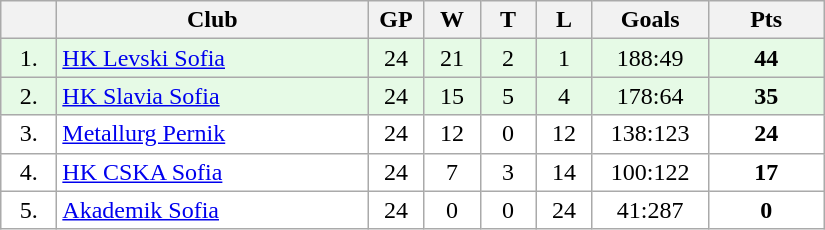<table class="wikitable">
<tr>
<th width="30"></th>
<th width="200">Club</th>
<th width="30">GP</th>
<th width="30">W</th>
<th width="30">T</th>
<th width="30">L</th>
<th width="70">Goals</th>
<th width="70">Pts</th>
</tr>
<tr bgcolor="#e6fae6" align="center">
<td>1.</td>
<td align="left"><a href='#'>HK Levski Sofia</a></td>
<td>24</td>
<td>21</td>
<td>2</td>
<td>1</td>
<td>188:49</td>
<td><strong>44</strong></td>
</tr>
<tr bgcolor="#e6fae6" align="center">
<td>2.</td>
<td align="left"><a href='#'>HK Slavia Sofia</a></td>
<td>24</td>
<td>15</td>
<td>5</td>
<td>4</td>
<td>178:64</td>
<td><strong>35</strong></td>
</tr>
<tr bgcolor="#FFFFFF" align="center">
<td>3.</td>
<td align="left"><a href='#'>Metallurg Pernik</a></td>
<td>24</td>
<td>12</td>
<td>0</td>
<td>12</td>
<td>138:123</td>
<td><strong>24</strong></td>
</tr>
<tr bgcolor="#FFFFFF" align="center">
<td>4.</td>
<td align="left"><a href='#'>HK CSKA Sofia</a></td>
<td>24</td>
<td>7</td>
<td>3</td>
<td>14</td>
<td>100:122</td>
<td><strong>17</strong></td>
</tr>
<tr bgcolor="#FFFFFF" align="center">
<td>5.</td>
<td align="left"><a href='#'>Akademik Sofia</a></td>
<td>24</td>
<td>0</td>
<td>0</td>
<td>24</td>
<td>41:287</td>
<td><strong>0</strong></td>
</tr>
</table>
